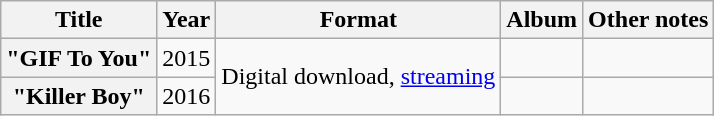<table class="wikitable plainrowheaders">
<tr>
<th>Title</th>
<th>Year</th>
<th>Format</th>
<th>Album</th>
<th>Other notes</th>
</tr>
<tr>
<th scope="row">"GIF To You"</th>
<td rowspan="1">2015</td>
<td rowspan="2">Digital download, <a href='#'>streaming</a></td>
<td></td>
<td></td>
</tr>
<tr>
<th scope="row">"Killer Boy"</th>
<td rowspan="1">2016</td>
<td></td>
<td></td>
</tr>
</table>
